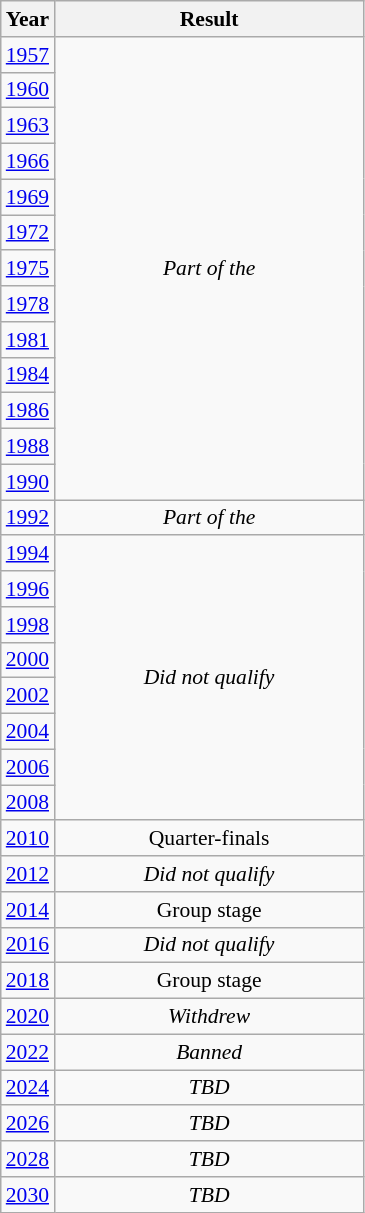<table class="wikitable" style="text-align: center; font-size:90%">
<tr>
<th>Year</th>
<th style="width:200px">Result</th>
</tr>
<tr>
<td> <a href='#'>1957</a></td>
<td rowspan="13"><em>Part of the </em></td>
</tr>
<tr>
<td> <a href='#'>1960</a></td>
</tr>
<tr>
<td> <a href='#'>1963</a></td>
</tr>
<tr>
<td> <a href='#'>1966</a></td>
</tr>
<tr>
<td> <a href='#'>1969</a></td>
</tr>
<tr>
<td> <a href='#'>1972</a></td>
</tr>
<tr>
<td> <a href='#'>1975</a></td>
</tr>
<tr>
<td> <a href='#'>1978</a></td>
</tr>
<tr>
<td> <a href='#'>1981</a></td>
</tr>
<tr>
<td> <a href='#'>1984</a></td>
</tr>
<tr>
<td> <a href='#'>1986</a></td>
</tr>
<tr>
<td> <a href='#'>1988</a></td>
</tr>
<tr>
<td> <a href='#'>1990</a></td>
</tr>
<tr>
<td> <a href='#'>1992</a></td>
<td><em>Part of the </em></td>
</tr>
<tr>
<td> <a href='#'>1994</a></td>
<td rowspan="8"><em>Did not qualify</em></td>
</tr>
<tr>
<td> <a href='#'>1996</a></td>
</tr>
<tr>
<td> <a href='#'>1998</a></td>
</tr>
<tr>
<td> <a href='#'>2000</a></td>
</tr>
<tr>
<td> <a href='#'>2002</a></td>
</tr>
<tr>
<td> <a href='#'>2004</a></td>
</tr>
<tr>
<td> <a href='#'>2006</a></td>
</tr>
<tr>
<td> <a href='#'>2008</a></td>
</tr>
<tr>
<td> <a href='#'>2010</a></td>
<td>Quarter-finals</td>
</tr>
<tr>
<td> <a href='#'>2012</a></td>
<td><em>Did not qualify</em></td>
</tr>
<tr>
<td> <a href='#'>2014</a></td>
<td>Group stage</td>
</tr>
<tr>
<td> <a href='#'>2016</a></td>
<td><em>Did not qualify</em></td>
</tr>
<tr>
<td> <a href='#'>2018</a></td>
<td>Group stage</td>
</tr>
<tr>
<td> <a href='#'>2020</a></td>
<td><em>Withdrew</em></td>
</tr>
<tr>
<td> <a href='#'>2022</a></td>
<td><em>Banned</em></td>
</tr>
<tr>
<td> <a href='#'>2024</a></td>
<td><em>TBD</em></td>
</tr>
<tr>
<td> <a href='#'>2026</a></td>
<td><em>TBD</em></td>
</tr>
<tr>
<td> <a href='#'>2028</a></td>
<td><em>TBD</em></td>
</tr>
<tr>
<td> <a href='#'>2030</a></td>
<td><em>TBD</em></td>
</tr>
</table>
